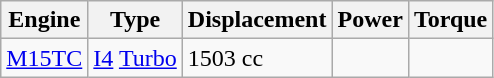<table class="wikitable">
<tr>
<th>Engine</th>
<th>Type</th>
<th>Displacement</th>
<th>Power</th>
<th>Torque</th>
</tr>
<tr>
<td><a href='#'>M15TC</a></td>
<td><a href='#'>I4</a> <a href='#'>Turbo</a></td>
<td>1503 cc</td>
<td></td>
<td></td>
</tr>
</table>
